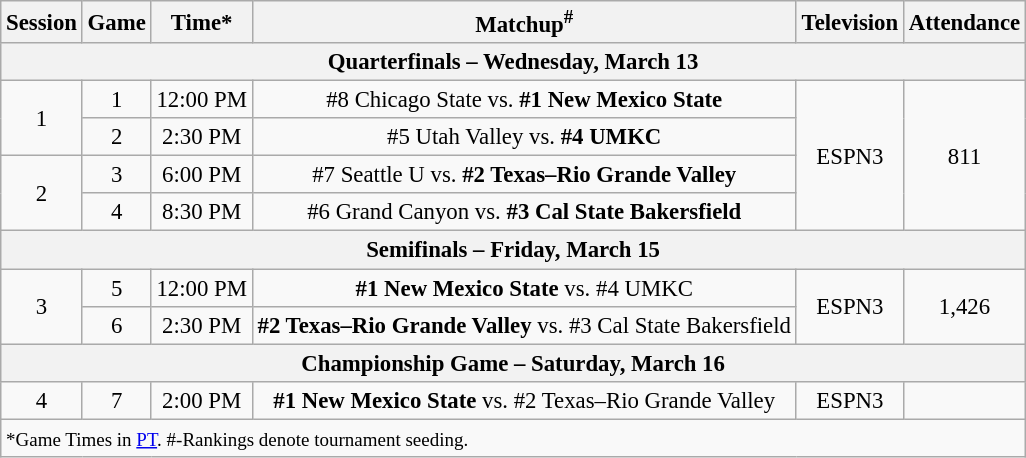<table class="wikitable" style="font-size: 95%; text-align:center;">
<tr>
<th>Session</th>
<th>Game</th>
<th>Time*</th>
<th>Matchup<sup>#</sup></th>
<th>Television</th>
<th>Attendance</th>
</tr>
<tr>
<th colspan=6>Quarterfinals – Wednesday, March 13</th>
</tr>
<tr>
<td rowspan=2>1</td>
<td>1</td>
<td>12:00 PM</td>
<td>#8 Chicago State vs. <strong>#1 New Mexico State</strong></td>
<td rowspan=4>ESPN3</td>
<td rowspan=4>811</td>
</tr>
<tr>
<td>2</td>
<td>2:30 PM</td>
<td>#5 Utah Valley vs. <strong>#4 UMKC</strong></td>
</tr>
<tr>
<td rowspan=2>2</td>
<td>3</td>
<td>6:00 PM</td>
<td>#7 Seattle U vs. <strong>#2 Texas–Rio Grande Valley</strong></td>
</tr>
<tr>
<td>4</td>
<td>8:30 PM</td>
<td>#6 Grand Canyon vs. <strong>#3 Cal State Bakersfield</strong></td>
</tr>
<tr>
<th colspan=6>Semifinals – Friday, March 15</th>
</tr>
<tr>
<td rowspan=2>3</td>
<td>5</td>
<td>12:00 PM</td>
<td><strong>#1 New Mexico State</strong> vs. #4 UMKC</td>
<td rowspan=2>ESPN3</td>
<td rowspan=2>1,426</td>
</tr>
<tr>
<td>6</td>
<td>2:30 PM</td>
<td><strong>#2 Texas–Rio Grande Valley</strong> vs. #3 Cal State Bakersfield</td>
</tr>
<tr>
<th colspan=6>Championship Game – Saturday, March 16</th>
</tr>
<tr>
<td>4</td>
<td>7</td>
<td>2:00 PM</td>
<td><strong>#1 New Mexico State</strong> vs. #2 Texas–Rio Grande Valley</td>
<td>ESPN3</td>
<td></td>
</tr>
<tr>
<td colspan=6 style="text-align:left;"><small>*Game Times in <a href='#'>PT</a>. #-Rankings denote tournament seeding.</small></td>
</tr>
</table>
